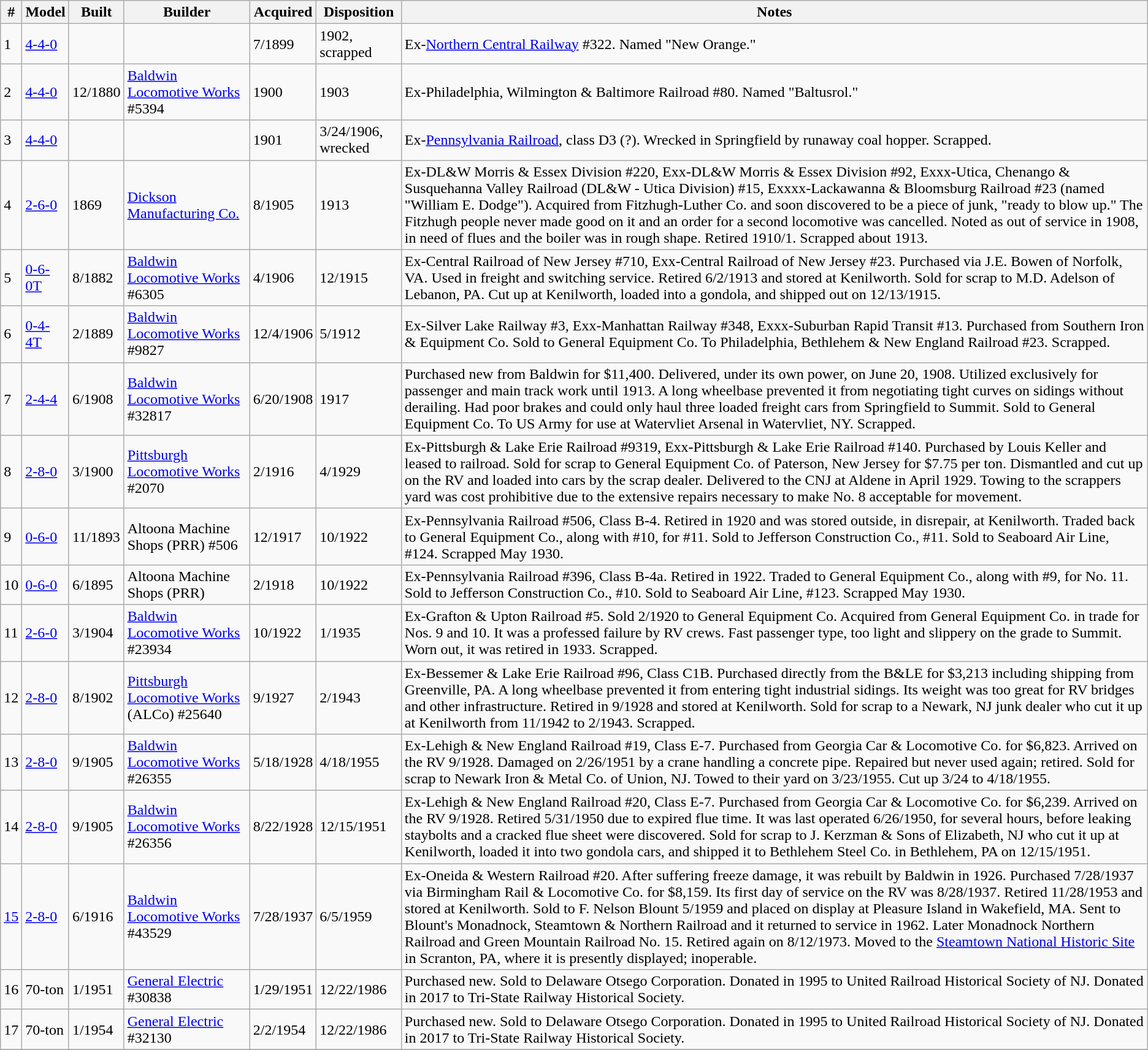<table class="wikitable">
<tr>
<th>#</th>
<th>Model</th>
<th>Built</th>
<th>Builder</th>
<th>Acquired</th>
<th>Disposition</th>
<th>Notes</th>
</tr>
<tr>
<td>1</td>
<td><a href='#'>4-4-0</a></td>
<td></td>
<td></td>
<td>7/1899</td>
<td>1902, scrapped</td>
<td>Ex-<a href='#'>Northern Central Railway</a> #322. Named "New Orange."</td>
</tr>
<tr>
<td>2</td>
<td><a href='#'>4-4-0</a></td>
<td>12/1880</td>
<td><a href='#'>Baldwin Locomotive Works</a> #5394</td>
<td>1900</td>
<td>1903</td>
<td>Ex-Philadelphia, Wilmington & Baltimore Railroad #80. Named "Baltusrol."</td>
</tr>
<tr>
<td>3</td>
<td><a href='#'>4-4-0</a></td>
<td></td>
<td></td>
<td>1901</td>
<td>3/24/1906, wrecked</td>
<td>Ex-<a href='#'>Pennsylvania Railroad</a>, class D3 (?). Wrecked in Springfield by runaway coal hopper. Scrapped.</td>
</tr>
<tr>
<td>4</td>
<td><a href='#'>2-6-0</a></td>
<td>1869</td>
<td><a href='#'>Dickson Manufacturing Co.</a></td>
<td>8/1905</td>
<td>1913</td>
<td>Ex-DL&W Morris & Essex Division #220, Exx-DL&W Morris & Essex Division #92, Exxx-Utica, Chenango & Susquehanna Valley Railroad (DL&W - Utica Division) #15, Exxxx-Lackawanna & Bloomsburg Railroad  #23 (named "William E. Dodge"). Acquired from Fitzhugh-Luther Co. and soon discovered to be a piece of junk, "ready to blow up." The Fitzhugh people never made good on it and an order for a second locomotive was cancelled. Noted as out of service in 1908, in need of flues and the boiler was in rough shape. Retired 1910/1. Scrapped about 1913.</td>
</tr>
<tr>
<td>5</td>
<td><a href='#'>0-6-0T</a></td>
<td>8/1882</td>
<td><a href='#'>Baldwin Locomotive Works</a> #6305</td>
<td>4/1906</td>
<td>12/1915</td>
<td>Ex-Central Railroad of New Jersey #710, Exx-Central Railroad of New Jersey #23. Purchased via J.E. Bowen of Norfolk, VA. Used in freight and switching service. Retired 6/2/1913 and stored at Kenilworth. Sold for scrap to M.D. Adelson of Lebanon, PA. Cut up at Kenilworth, loaded into a gondola, and shipped out on 12/13/1915.</td>
</tr>
<tr>
<td>6</td>
<td><a href='#'>0-4-4T</a></td>
<td>2/1889</td>
<td><a href='#'>Baldwin Locomotive Works</a> #9827</td>
<td>12/4/1906</td>
<td>5/1912</td>
<td>Ex-Silver Lake Railway #3, Exx-Manhattan Railway #348, Exxx-Suburban Rapid Transit #13. Purchased from Southern Iron & Equipment Co. Sold to General Equipment Co. To Philadelphia, Bethlehem & New England Railroad #23. Scrapped.</td>
</tr>
<tr>
<td>7</td>
<td><a href='#'>2-4-4</a></td>
<td>6/1908</td>
<td><a href='#'>Baldwin Locomotive Works</a> #32817</td>
<td>6/20/1908</td>
<td>1917</td>
<td>Purchased new from Baldwin for $11,400. Delivered, under its own power, on June 20, 1908. Utilized exclusively for passenger and main track work until 1913. A long wheelbase prevented it from negotiating tight curves on sidings without derailing. Had poor brakes and could only haul three loaded freight cars from Springfield to Summit. Sold to General Equipment Co. To US Army for use at Watervliet Arsenal in Watervliet, NY. Scrapped.</td>
</tr>
<tr>
<td>8</td>
<td><a href='#'>2-8-0</a></td>
<td>3/1900</td>
<td><a href='#'>Pittsburgh Locomotive Works</a> #2070</td>
<td>2/1916</td>
<td>4/1929</td>
<td>Ex-Pittsburgh & Lake Erie Railroad #9319, Exx-Pittsburgh & Lake Erie Railroad #140. Purchased by Louis Keller and leased to railroad. Sold for scrap to General Equipment Co. of Paterson, New Jersey for $7.75 per ton. Dismantled and cut up on the RV and loaded into cars by the scrap dealer. Delivered to the CNJ at Aldene in April 1929. Towing to the scrappers yard was cost prohibitive due to the extensive repairs necessary to make No. 8 acceptable for movement.</td>
</tr>
<tr>
<td>9</td>
<td><a href='#'>0-6-0</a></td>
<td>11/1893</td>
<td>Altoona Machine Shops (PRR) #506</td>
<td>12/1917</td>
<td>10/1922</td>
<td>Ex-Pennsylvania Railroad #506, Class B-4. Retired in 1920 and was stored outside, in disrepair, at Kenilworth. Traded back to General Equipment Co., along with #10, for #11. Sold to Jefferson Construction Co., #11. Sold to Seaboard Air Line, #124. Scrapped May 1930.</td>
</tr>
<tr>
<td>10</td>
<td><a href='#'>0-6-0</a></td>
<td>6/1895</td>
<td>Altoona Machine Shops (PRR)</td>
<td>2/1918</td>
<td>10/1922</td>
<td>Ex-Pennsylvania Railroad #396, Class B-4a. Retired in 1922. Traded to General Equipment Co., along with #9, for No. 11. Sold to Jefferson Construction Co., #10. Sold to Seaboard Air Line, #123. Scrapped May 1930.</td>
</tr>
<tr>
<td>11</td>
<td><a href='#'>2-6-0</a></td>
<td>3/1904</td>
<td><a href='#'>Baldwin Locomotive Works</a> #23934</td>
<td>10/1922</td>
<td>1/1935</td>
<td>Ex-Grafton & Upton Railroad #5. Sold 2/1920 to General Equipment Co. Acquired from General Equipment Co. in trade for Nos. 9 and 10. It was a professed failure by RV crews. Fast passenger type, too light and slippery on the grade to Summit. Worn out, it was retired in 1933. Scrapped.</td>
</tr>
<tr>
<td>12</td>
<td><a href='#'>2-8-0</a></td>
<td>8/1902</td>
<td><a href='#'>Pittsburgh Locomotive Works</a> (ALCo) #25640</td>
<td>9/1927</td>
<td>2/1943</td>
<td>Ex-Bessemer & Lake Erie Railroad #96, Class C1B. Purchased directly from the B&LE for $3,213 including shipping from Greenville, PA. A long wheelbase prevented it from entering tight industrial sidings. Its weight was too great for RV bridges and other infrastructure. Retired in 9/1928 and stored at Kenilworth. Sold for scrap to a Newark, NJ junk dealer who cut it up at Kenilworth from 11/1942 to 2/1943. Scrapped.</td>
</tr>
<tr>
<td>13</td>
<td><a href='#'>2-8-0</a></td>
<td>9/1905</td>
<td><a href='#'>Baldwin Locomotive Works</a> #26355</td>
<td>5/18/1928</td>
<td>4/18/1955</td>
<td>Ex-Lehigh & New England Railroad #19, Class E-7. Purchased from Georgia Car & Locomotive Co. for $6,823. Arrived on the RV 9/1928. Damaged on 2/26/1951 by a crane handling a concrete pipe. Repaired but never used again; retired. Sold for scrap to Newark Iron & Metal Co. of Union, NJ. Towed to their yard on 3/23/1955. Cut up 3/24 to 4/18/1955.</td>
</tr>
<tr>
<td>14</td>
<td><a href='#'>2-8-0</a></td>
<td>9/1905</td>
<td><a href='#'>Baldwin Locomotive Works</a> #26356</td>
<td>8/22/1928</td>
<td>12/15/1951</td>
<td>Ex-Lehigh & New England Railroad #20, Class E-7. Purchased from Georgia Car & Locomotive Co. for $6,239. Arrived on the RV 9/1928.  Retired 5/31/1950 due to expired flue time. It was last operated 6/26/1950, for several hours, before leaking staybolts and a cracked flue sheet were discovered. Sold for scrap to J. Kerzman & Sons of Elizabeth, NJ who cut it up at Kenilworth, loaded it into two gondola cars, and shipped it to Bethlehem Steel Co. in Bethlehem, PA on 12/15/1951.</td>
</tr>
<tr>
<td><a href='#'>15</a></td>
<td><a href='#'>2-8-0</a></td>
<td>6/1916</td>
<td><a href='#'>Baldwin Locomotive Works</a> #43529</td>
<td>7/28/1937</td>
<td>6/5/1959</td>
<td>Ex-Oneida & Western Railroad #20. After suffering freeze damage, it was rebuilt by Baldwin in 1926. Purchased 7/28/1937 via Birmingham Rail & Locomotive Co. for $8,159. Its first day of service on the RV was 8/28/1937. Retired 11/28/1953 and stored at Kenilworth. Sold to F. Nelson Blount 5/1959 and placed on display at Pleasure Island in Wakefield, MA. Sent to Blount's Monadnock, Steamtown & Northern Railroad and it returned to service in 1962. Later Monadnock Northern Railroad and Green Mountain Railroad No. 15. Retired again on 8/12/1973. Moved to the <a href='#'>Steamtown National Historic Site</a> in Scranton, PA, where it is presently displayed; inoperable.</td>
</tr>
<tr>
<td>16</td>
<td>70-ton</td>
<td>1/1951</td>
<td><a href='#'>General Electric</a> #30838</td>
<td>1/29/1951</td>
<td>12/22/1986</td>
<td>Purchased new. Sold to Delaware Otsego Corporation. Donated in 1995 to United Railroad Historical Society of NJ. Donated in 2017 to Tri-State Railway Historical Society.</td>
</tr>
<tr>
<td>17</td>
<td>70-ton</td>
<td>1/1954</td>
<td><a href='#'>General Electric</a> #32130</td>
<td>2/2/1954</td>
<td>12/22/1986</td>
<td>Purchased new. Sold to Delaware Otsego Corporation. Donated in 1995 to United Railroad Historical Society of NJ. Donated in 2017 to Tri-State Railway Historical Society.</td>
</tr>
<tr>
</tr>
</table>
